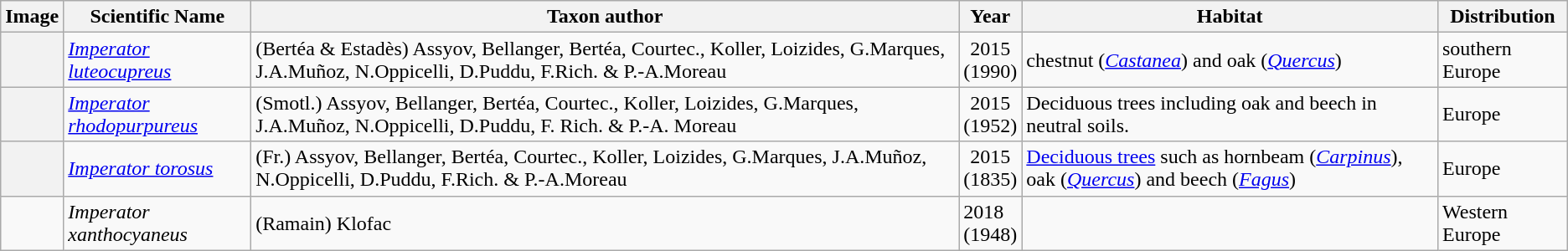<table class="wikitable sortable">
<tr>
<th>Image</th>
<th>Scientific Name</th>
<th>Taxon author</th>
<th>Year</th>
<th>Habitat</th>
<th>Distribution</th>
</tr>
<tr>
<th scope="row"></th>
<td><em><a href='#'>Imperator luteocupreus</a></em></td>
<td>(Bertéa & Estadès) Assyov, Bellanger, Bertéa, Courtec., Koller, Loizides, G.Marques, J.A.Muñoz, N.Oppicelli, D.Puddu, F.Rich. & P.-A.Moreau</td>
<td style="text-align:center;">2015<br>(1990)</td>
<td>chestnut (<em><a href='#'>Castanea</a></em>) and oak (<em><a href='#'>Quercus</a></em>)</td>
<td>southern Europe</td>
</tr>
<tr>
<th scope="row"></th>
<td><em><a href='#'>Imperator rhodopurpureus</a></em></td>
<td>(Smotl.) Assyov, Bellanger, Bertéa, Courtec., Koller, Loizides, G.Marques, J.A.Muñoz, N.Oppicelli, D.Puddu, F. Rich. & P.-A. Moreau</td>
<td style="text-align:center;">2015<br>(1952)</td>
<td>Deciduous trees including oak and beech in neutral soils.</td>
<td>Europe</td>
</tr>
<tr>
<th scope="row"></th>
<td><em><a href='#'>Imperator torosus</a></em></td>
<td>(Fr.) Assyov, Bellanger, Bertéa, Courtec., Koller, Loizides, G.Marques, J.A.Muñoz, N.Oppicelli, D.Puddu, F.Rich. & P.-A.Moreau</td>
<td style="text-align:center;">2015<br>(1835)</td>
<td><a href='#'>Deciduous trees</a> such as hornbeam (<em><a href='#'>Carpinus</a></em>), oak (<em><a href='#'>Quercus</a></em>) and beech (<em><a href='#'>Fagus</a></em>)</td>
<td>Europe</td>
</tr>
<tr>
<td></td>
<td><em>Imperator xanthocyaneus</em></td>
<td>(Ramain) Klofac</td>
<td>2018<br>(1948)</td>
<td></td>
<td>Western Europe</td>
</tr>
</table>
